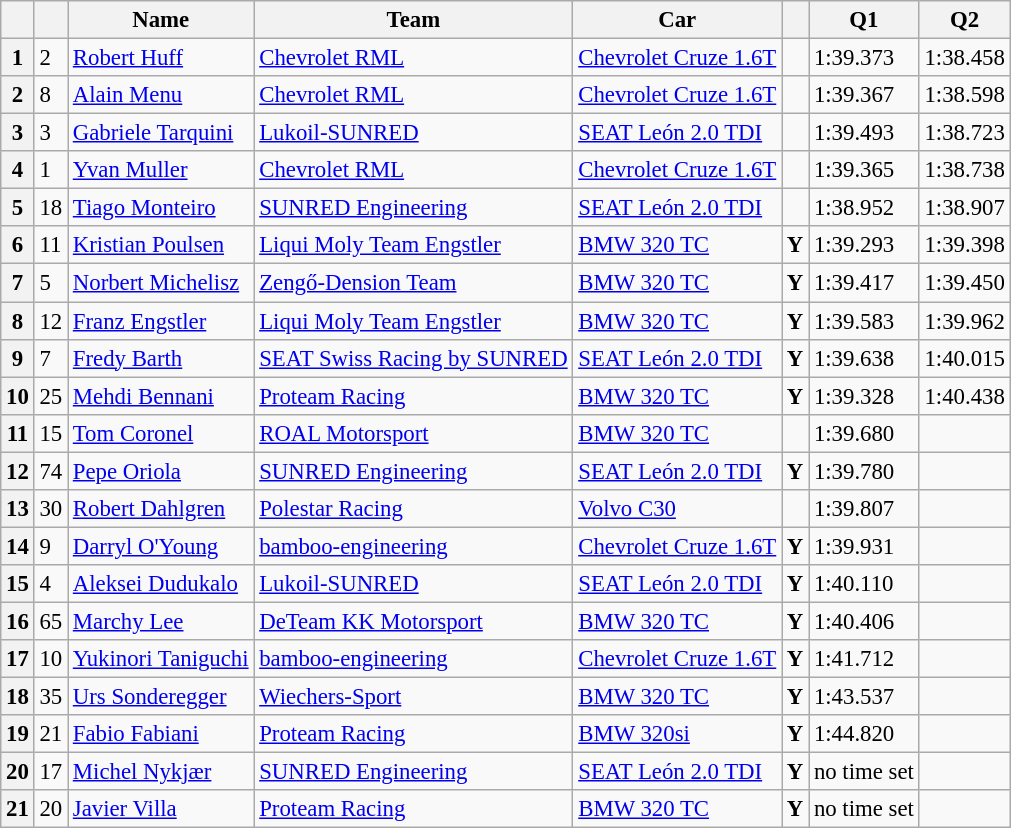<table class="wikitable sortable" style="font-size: 95%;">
<tr>
<th></th>
<th></th>
<th>Name</th>
<th>Team</th>
<th>Car</th>
<th></th>
<th>Q1</th>
<th>Q2</th>
</tr>
<tr>
<th>1</th>
<td>2</td>
<td> <a href='#'>Robert Huff</a></td>
<td><a href='#'>Chevrolet RML</a></td>
<td><a href='#'>Chevrolet Cruze 1.6T</a></td>
<td></td>
<td>1:39.373</td>
<td>1:38.458</td>
</tr>
<tr>
<th>2</th>
<td>8</td>
<td> <a href='#'>Alain Menu</a></td>
<td><a href='#'>Chevrolet RML</a></td>
<td><a href='#'>Chevrolet Cruze 1.6T</a></td>
<td></td>
<td>1:39.367</td>
<td>1:38.598</td>
</tr>
<tr>
<th>3</th>
<td>3</td>
<td> <a href='#'>Gabriele Tarquini</a></td>
<td><a href='#'>Lukoil-SUNRED</a></td>
<td><a href='#'>SEAT León 2.0 TDI</a></td>
<td></td>
<td>1:39.493</td>
<td>1:38.723</td>
</tr>
<tr>
<th>4</th>
<td>1</td>
<td> <a href='#'>Yvan Muller</a></td>
<td><a href='#'>Chevrolet RML</a></td>
<td><a href='#'>Chevrolet Cruze 1.6T</a></td>
<td></td>
<td>1:39.365</td>
<td>1:38.738</td>
</tr>
<tr>
<th>5</th>
<td>18</td>
<td> <a href='#'>Tiago Monteiro</a></td>
<td><a href='#'>SUNRED Engineering</a></td>
<td><a href='#'>SEAT León 2.0 TDI</a></td>
<td></td>
<td>1:38.952</td>
<td>1:38.907</td>
</tr>
<tr>
<th>6</th>
<td>11</td>
<td> <a href='#'>Kristian Poulsen</a></td>
<td><a href='#'>Liqui Moly Team Engstler</a></td>
<td><a href='#'>BMW 320 TC</a></td>
<td align=center><strong><span>Y</span></strong></td>
<td>1:39.293</td>
<td>1:39.398</td>
</tr>
<tr>
<th>7</th>
<td>5</td>
<td> <a href='#'>Norbert Michelisz</a></td>
<td><a href='#'>Zengő-Dension Team</a></td>
<td><a href='#'>BMW 320 TC</a></td>
<td align=center><strong><span>Y</span></strong></td>
<td>1:39.417</td>
<td>1:39.450</td>
</tr>
<tr>
<th>8</th>
<td>12</td>
<td> <a href='#'>Franz Engstler</a></td>
<td><a href='#'>Liqui Moly Team Engstler</a></td>
<td><a href='#'>BMW 320 TC</a></td>
<td align=center><strong><span>Y</span></strong></td>
<td>1:39.583</td>
<td>1:39.962</td>
</tr>
<tr>
<th>9</th>
<td>7</td>
<td> <a href='#'>Fredy Barth</a></td>
<td><a href='#'>SEAT Swiss Racing by SUNRED</a></td>
<td><a href='#'>SEAT León 2.0 TDI</a></td>
<td align=center><strong><span>Y</span></strong></td>
<td>1:39.638</td>
<td>1:40.015</td>
</tr>
<tr>
<th>10</th>
<td>25</td>
<td> <a href='#'>Mehdi Bennani</a></td>
<td><a href='#'>Proteam Racing</a></td>
<td><a href='#'>BMW 320 TC</a></td>
<td align=center><strong><span>Y</span></strong></td>
<td>1:39.328</td>
<td>1:40.438</td>
</tr>
<tr>
<th>11</th>
<td>15</td>
<td> <a href='#'>Tom Coronel</a></td>
<td><a href='#'>ROAL Motorsport</a></td>
<td><a href='#'>BMW 320 TC</a></td>
<td></td>
<td>1:39.680</td>
<td></td>
</tr>
<tr>
<th>12</th>
<td>74</td>
<td> <a href='#'>Pepe Oriola</a></td>
<td><a href='#'>SUNRED Engineering</a></td>
<td><a href='#'>SEAT León 2.0 TDI</a></td>
<td align=center><strong><span>Y</span></strong></td>
<td>1:39.780</td>
<td></td>
</tr>
<tr>
<th>13</th>
<td>30</td>
<td> <a href='#'>Robert Dahlgren</a></td>
<td><a href='#'>Polestar Racing</a></td>
<td><a href='#'>Volvo C30</a></td>
<td></td>
<td>1:39.807</td>
<td></td>
</tr>
<tr>
<th>14</th>
<td>9</td>
<td> <a href='#'>Darryl O'Young</a></td>
<td><a href='#'>bamboo-engineering</a></td>
<td><a href='#'>Chevrolet Cruze 1.6T</a></td>
<td align=center><strong><span>Y</span></strong></td>
<td>1:39.931</td>
<td></td>
</tr>
<tr>
<th>15</th>
<td>4</td>
<td> <a href='#'>Aleksei Dudukalo</a></td>
<td><a href='#'>Lukoil-SUNRED</a></td>
<td><a href='#'>SEAT León 2.0 TDI</a></td>
<td align=center><strong><span>Y</span></strong></td>
<td>1:40.110</td>
<td></td>
</tr>
<tr>
<th>16</th>
<td>65</td>
<td> <a href='#'>Marchy Lee</a></td>
<td><a href='#'>DeTeam KK Motorsport</a></td>
<td><a href='#'>BMW 320 TC</a></td>
<td align=center><strong><span>Y</span></strong></td>
<td>1:40.406</td>
<td></td>
</tr>
<tr>
<th>17</th>
<td>10</td>
<td> <a href='#'>Yukinori Taniguchi</a></td>
<td><a href='#'>bamboo-engineering</a></td>
<td><a href='#'>Chevrolet Cruze 1.6T</a></td>
<td align=center><strong><span>Y</span></strong></td>
<td>1:41.712</td>
<td></td>
</tr>
<tr>
<th>18</th>
<td>35</td>
<td> <a href='#'>Urs Sonderegger</a></td>
<td><a href='#'>Wiechers-Sport</a></td>
<td><a href='#'>BMW 320 TC</a></td>
<td align=center><strong><span>Y</span></strong></td>
<td>1:43.537</td>
<td></td>
</tr>
<tr>
<th>19</th>
<td>21</td>
<td> <a href='#'>Fabio Fabiani</a></td>
<td><a href='#'>Proteam Racing</a></td>
<td><a href='#'>BMW 320si</a></td>
<td align=center><strong><span>Y</span></strong></td>
<td>1:44.820</td>
<td></td>
</tr>
<tr>
<th>20</th>
<td>17</td>
<td> <a href='#'>Michel Nykjær</a></td>
<td><a href='#'>SUNRED Engineering</a></td>
<td><a href='#'>SEAT León 2.0 TDI</a></td>
<td align=center><strong><span>Y</span></strong></td>
<td>no time set</td>
<td></td>
</tr>
<tr>
<th>21</th>
<td>20</td>
<td> <a href='#'>Javier Villa</a></td>
<td><a href='#'>Proteam Racing</a></td>
<td><a href='#'>BMW 320 TC</a></td>
<td align=center><strong><span>Y</span></strong></td>
<td>no time set</td>
<td></td>
</tr>
</table>
